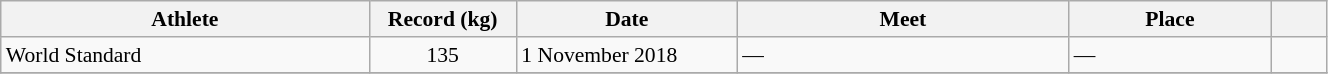<table class="wikitable" style="font-size:90%; width: 70%;">
<tr>
<th width=20%>Athlete</th>
<th width=8%>Record (kg)</th>
<th width=12%>Date</th>
<th width=18%>Meet</th>
<th width=11%>Place</th>
<th width=3%></th>
</tr>
<tr>
<td>World Standard</td>
<td align="center">135</td>
<td>1 November 2018</td>
<td>—</td>
<td>—</td>
<td></td>
</tr>
<tr>
</tr>
</table>
